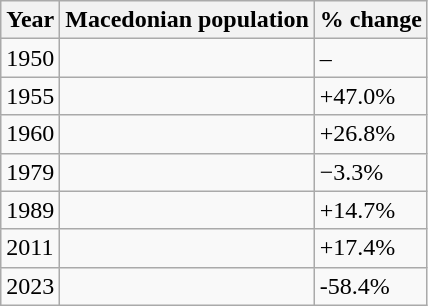<table class="wikitable">
<tr>
<th>Year</th>
<th>Macedonian population</th>
<th>% change</th>
</tr>
<tr>
<td>1950</td>
<td></td>
<td>–</td>
</tr>
<tr>
<td>1955</td>
<td></td>
<td>+47.0%</td>
</tr>
<tr>
<td>1960</td>
<td></td>
<td>+26.8%</td>
</tr>
<tr>
<td>1979</td>
<td></td>
<td>−3.3%</td>
</tr>
<tr>
<td>1989</td>
<td></td>
<td>+14.7%</td>
</tr>
<tr>
<td>2011</td>
<td></td>
<td>+17.4%</td>
</tr>
<tr>
<td>2023</td>
<td></td>
<td>-58.4%</td>
</tr>
</table>
